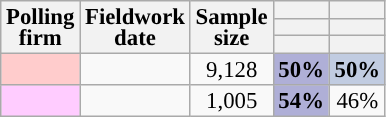<table class="wikitable sortable" style="text-align:center;font-size:95%;line-height:14px;">
<tr>
<th rowspan="3">Polling<br>firm</th>
<th rowspan="3">Fieldwork<br>date</th>
<th rowspan="3">Sample<br>size</th>
<th></th>
<th></th>
</tr>
<tr>
<th></th>
<th></th>
</tr>
<tr>
<th style="background:"></th>
<th style="background:"></th>
</tr>
<tr>
<td style="background:#FFCCCC;"></td>
<td></td>
<td>9,128</td>
<td style="background:#AFAFD7;"><strong>50%</strong></td>
<td style="background:#C1CCE1;"><strong>50%</strong></td>
</tr>
<tr>
<td style="background:#FFCCFF;"></td>
<td></td>
<td>1,005</td>
<td style="background:#AFAFD7;"><strong>54%</strong></td>
<td>46%</td>
</tr>
</table>
